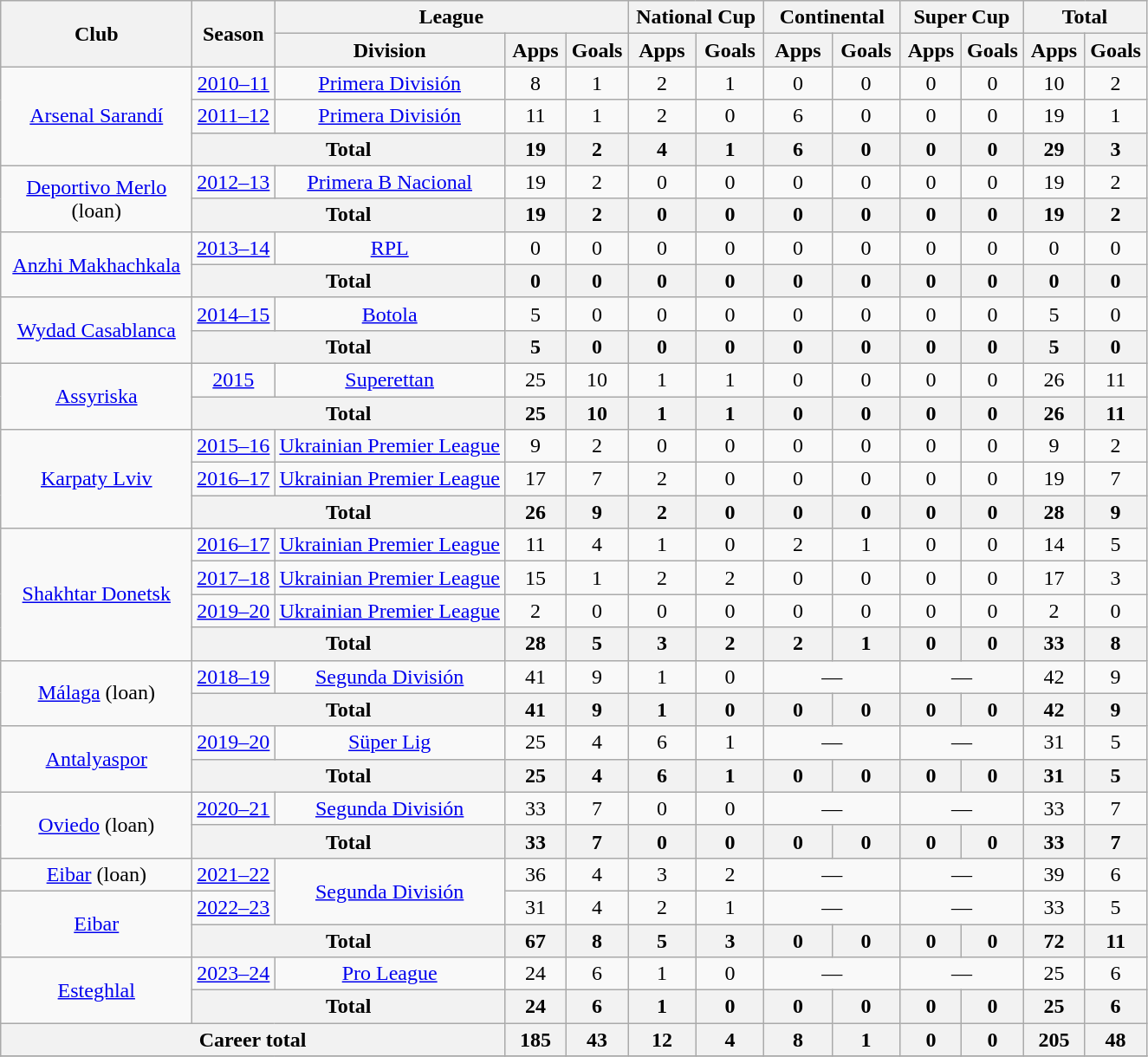<table class="wikitable" style="text-align:center">
<tr>
<th rowspan=2 width=140>Club</th>
<th rowspan=2>Season</th>
<th colspan=3>League</th>
<th colspan=2>National Cup</th>
<th colspan=2>Continental</th>
<th colspan=2>Super Cup</th>
<th colspan=2>Total</th>
</tr>
<tr>
<th>Division</th>
<th width=40>Apps</th>
<th width=40>Goals</th>
<th width=45>Apps</th>
<th width=45>Goals</th>
<th width=45>Apps</th>
<th width=45>Goals</th>
<th width=40>Apps</th>
<th width=40>Goals</th>
<th width=40>Apps</th>
<th width=40>Goals</th>
</tr>
<tr>
<td rowspan=3><a href='#'>Arsenal Sarandí</a></td>
<td><a href='#'>2010–11</a></td>
<td><a href='#'>Primera División</a></td>
<td>8</td>
<td>1</td>
<td>2</td>
<td>1</td>
<td>0</td>
<td>0</td>
<td>0</td>
<td>0</td>
<td>10</td>
<td>2</td>
</tr>
<tr>
<td><a href='#'>2011–12</a></td>
<td><a href='#'>Primera División</a></td>
<td>11</td>
<td>1</td>
<td>2</td>
<td>0</td>
<td>6</td>
<td>0</td>
<td>0</td>
<td>0</td>
<td>19</td>
<td>1</td>
</tr>
<tr>
<th colspan=2>Total</th>
<th>19</th>
<th>2</th>
<th>4</th>
<th>1</th>
<th>6</th>
<th>0</th>
<th>0</th>
<th>0</th>
<th>29</th>
<th>3</th>
</tr>
<tr>
<td rowspan=2><a href='#'>Deportivo Merlo</a> (loan)</td>
<td><a href='#'>2012–13</a></td>
<td><a href='#'>Primera B Nacional</a></td>
<td>19</td>
<td>2</td>
<td>0</td>
<td>0</td>
<td>0</td>
<td>0</td>
<td>0</td>
<td>0</td>
<td>19</td>
<td>2</td>
</tr>
<tr>
<th colspan=2>Total</th>
<th>19</th>
<th>2</th>
<th>0</th>
<th>0</th>
<th>0</th>
<th>0</th>
<th>0</th>
<th>0</th>
<th>19</th>
<th>2</th>
</tr>
<tr>
<td rowspan=2><a href='#'>Anzhi Makhachkala</a></td>
<td><a href='#'>2013–14</a></td>
<td><a href='#'>RPL</a></td>
<td>0</td>
<td>0</td>
<td>0</td>
<td>0</td>
<td>0</td>
<td>0</td>
<td>0</td>
<td>0</td>
<td>0</td>
<td>0</td>
</tr>
<tr>
<th colspan=2>Total</th>
<th>0</th>
<th>0</th>
<th>0</th>
<th>0</th>
<th>0</th>
<th>0</th>
<th>0</th>
<th>0</th>
<th>0</th>
<th>0</th>
</tr>
<tr>
<td rowspan=2><a href='#'>Wydad Casablanca</a></td>
<td><a href='#'>2014–15</a></td>
<td><a href='#'>Botola</a></td>
<td>5</td>
<td>0</td>
<td>0</td>
<td>0</td>
<td>0</td>
<td>0</td>
<td>0</td>
<td>0</td>
<td>5</td>
<td>0</td>
</tr>
<tr>
<th colspan=2>Total</th>
<th>5</th>
<th>0</th>
<th>0</th>
<th>0</th>
<th>0</th>
<th>0</th>
<th>0</th>
<th>0</th>
<th>5</th>
<th>0</th>
</tr>
<tr>
<td rowspan=2><a href='#'>Assyriska</a></td>
<td><a href='#'>2015</a></td>
<td><a href='#'>Superettan</a></td>
<td>25</td>
<td>10</td>
<td>1</td>
<td>1</td>
<td>0</td>
<td>0</td>
<td>0</td>
<td>0</td>
<td>26</td>
<td>11</td>
</tr>
<tr>
<th colspan=2>Total</th>
<th>25</th>
<th>10</th>
<th>1</th>
<th>1</th>
<th>0</th>
<th>0</th>
<th>0</th>
<th>0</th>
<th>26</th>
<th>11</th>
</tr>
<tr>
<td rowspan=3><a href='#'>Karpaty Lviv</a></td>
<td><a href='#'>2015–16</a></td>
<td><a href='#'>Ukrainian Premier League</a></td>
<td>9</td>
<td>2</td>
<td>0</td>
<td>0</td>
<td>0</td>
<td>0</td>
<td>0</td>
<td>0</td>
<td>9</td>
<td>2</td>
</tr>
<tr>
<td><a href='#'>2016–17</a></td>
<td><a href='#'>Ukrainian Premier League</a></td>
<td>17</td>
<td>7</td>
<td>2</td>
<td>0</td>
<td>0</td>
<td>0</td>
<td>0</td>
<td>0</td>
<td>19</td>
<td>7</td>
</tr>
<tr>
<th colspan=2>Total</th>
<th>26</th>
<th>9</th>
<th>2</th>
<th>0</th>
<th>0</th>
<th>0</th>
<th>0</th>
<th>0</th>
<th>28</th>
<th>9</th>
</tr>
<tr>
<td rowspan=4><a href='#'>Shakhtar Donetsk</a></td>
<td><a href='#'>2016–17</a></td>
<td><a href='#'>Ukrainian Premier League</a></td>
<td>11</td>
<td>4</td>
<td>1</td>
<td>0</td>
<td>2</td>
<td>1</td>
<td>0</td>
<td>0</td>
<td>14</td>
<td>5</td>
</tr>
<tr>
<td><a href='#'>2017–18</a></td>
<td><a href='#'>Ukrainian Premier League</a></td>
<td>15</td>
<td>1</td>
<td>2</td>
<td>2</td>
<td>0</td>
<td>0</td>
<td>0</td>
<td>0</td>
<td>17</td>
<td>3</td>
</tr>
<tr>
<td><a href='#'>2019–20</a></td>
<td><a href='#'>Ukrainian Premier League</a></td>
<td>2</td>
<td>0</td>
<td>0</td>
<td>0</td>
<td>0</td>
<td>0</td>
<td>0</td>
<td>0</td>
<td>2</td>
<td>0</td>
</tr>
<tr>
<th colspan=2>Total</th>
<th>28</th>
<th>5</th>
<th>3</th>
<th>2</th>
<th>2</th>
<th>1</th>
<th>0</th>
<th>0</th>
<th>33</th>
<th>8</th>
</tr>
<tr>
<td rowspan=2><a href='#'>Málaga</a> (loan)</td>
<td><a href='#'>2018–19</a></td>
<td><a href='#'>Segunda División</a></td>
<td>41</td>
<td>9</td>
<td>1</td>
<td>0</td>
<td colspan=2>—</td>
<td colspan=2>—</td>
<td>42</td>
<td>9</td>
</tr>
<tr>
<th colspan=2>Total</th>
<th>41</th>
<th>9</th>
<th>1</th>
<th>0</th>
<th>0</th>
<th>0</th>
<th>0</th>
<th>0</th>
<th>42</th>
<th>9</th>
</tr>
<tr>
<td rowspan=2><a href='#'>Antalyaspor</a></td>
<td><a href='#'>2019–20</a></td>
<td><a href='#'>Süper Lig</a></td>
<td>25</td>
<td>4</td>
<td>6</td>
<td>1</td>
<td colspan=2>—</td>
<td colspan=2>—</td>
<td>31</td>
<td>5</td>
</tr>
<tr>
<th colspan=2>Total</th>
<th>25</th>
<th>4</th>
<th>6</th>
<th>1</th>
<th>0</th>
<th>0</th>
<th>0</th>
<th>0</th>
<th>31</th>
<th>5</th>
</tr>
<tr>
<td rowspan=2><a href='#'>Oviedo</a> (loan)</td>
<td><a href='#'>2020–21</a></td>
<td><a href='#'>Segunda División</a></td>
<td>33</td>
<td>7</td>
<td>0</td>
<td>0</td>
<td colspan=2>—</td>
<td colspan=2>—</td>
<td>33</td>
<td>7</td>
</tr>
<tr>
<th colspan=2>Total</th>
<th>33</th>
<th>7</th>
<th>0</th>
<th>0</th>
<th>0</th>
<th>0</th>
<th>0</th>
<th>0</th>
<th>33</th>
<th>7</th>
</tr>
<tr>
<td rowspan=1><a href='#'>Eibar</a> (loan)</td>
<td><a href='#'>2021–22</a></td>
<td rowspan=2><a href='#'>Segunda División</a></td>
<td>36</td>
<td>4</td>
<td>3</td>
<td>2</td>
<td colspan=2>—</td>
<td colspan=2>—</td>
<td>39</td>
<td>6</td>
</tr>
<tr>
<td rowspan=2><a href='#'>Eibar</a></td>
<td><a href='#'>2022–23</a></td>
<td>31</td>
<td>4</td>
<td>2</td>
<td>1</td>
<td colspan=2>—</td>
<td colspan=2>—</td>
<td>33</td>
<td>5</td>
</tr>
<tr>
<th colspan=2>Total</th>
<th>67</th>
<th>8</th>
<th>5</th>
<th>3</th>
<th>0</th>
<th>0</th>
<th>0</th>
<th>0</th>
<th>72</th>
<th>11</th>
</tr>
<tr>
<td rowspan=2><a href='#'>Esteghlal</a></td>
<td><a href='#'>2023–24</a></td>
<td><a href='#'>Pro League</a></td>
<td>24</td>
<td>6</td>
<td>1</td>
<td>0</td>
<td colspan=2>—</td>
<td colspan=2>—</td>
<td>25</td>
<td>6</td>
</tr>
<tr>
<th colspan=2>Total</th>
<th>24</th>
<th>6</th>
<th>1</th>
<th>0</th>
<th>0</th>
<th>0</th>
<th>0</th>
<th>0</th>
<th>25</th>
<th>6</th>
</tr>
<tr>
<th colspan=3>Career total</th>
<th>185</th>
<th>43</th>
<th>12</th>
<th>4</th>
<th>8</th>
<th>1</th>
<th>0</th>
<th>0</th>
<th>205</th>
<th>48</th>
</tr>
<tr>
</tr>
</table>
